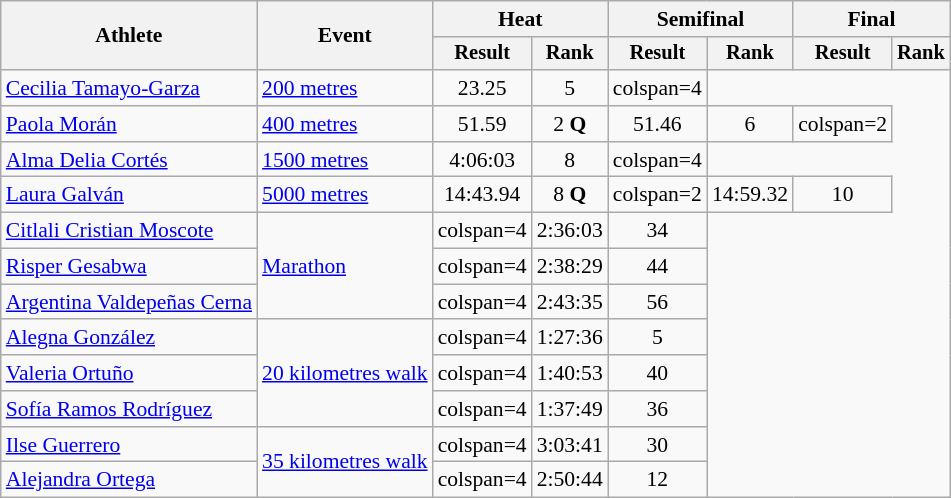<table class="wikitable" style="font-size:90%">
<tr>
<th rowspan="2">Athlete</th>
<th rowspan="2">Event</th>
<th colspan="2">Heat</th>
<th colspan="2">Semifinal</th>
<th colspan="2">Final</th>
</tr>
<tr style="font-size:95%">
<th>Result</th>
<th>Rank</th>
<th>Result</th>
<th>Rank</th>
<th>Result</th>
<th>Rank</th>
</tr>
<tr style=text-align:center>
<td style=text-align:left><a href='#'>Cecilia Tamayo-Garza</a></td>
<td style=text-align:left><a href='#'>200 metres</a></td>
<td>23.25</td>
<td>5</td>
<td>colspan=4 </td>
</tr>
<tr style=text-align:center>
<td style=text-align:left><a href='#'>Paola Morán</a></td>
<td style=text-align:left><a href='#'>400 metres</a></td>
<td>51.59</td>
<td>2 <strong>Q</strong></td>
<td>51.46</td>
<td>6</td>
<td>colspan=2 </td>
</tr>
<tr style=text-align:center>
<td style=text-align:left><a href='#'>Alma Delia Cortés</a></td>
<td style=text-align:left><a href='#'>1500 metres</a></td>
<td>4:06:03 </td>
<td>8</td>
<td>colspan=4 </td>
</tr>
<tr style=text-align:center>
<td style=text-align:left><a href='#'>Laura Galván</a></td>
<td style=text-align:left><a href='#'>5000 metres</a></td>
<td>14:43.94 </td>
<td>8 <strong>Q</strong></td>
<td>colspan=2 </td>
<td>14:59.32</td>
<td>10</td>
</tr>
<tr style=text-align:center>
<td style=text-align:left><a href='#'>Citlali Cristian Moscote</a></td>
<td style=text-align:left rowspan=3><a href='#'>Marathon</a></td>
<td>colspan=4 </td>
<td>2:36:03</td>
<td>34</td>
</tr>
<tr style=text-align:center>
<td style=text-align:left><a href='#'>Risper Gesabwa</a></td>
<td>colspan=4 </td>
<td>2:38:29</td>
<td>44</td>
</tr>
<tr style=text-align:center>
<td style=text-align:left><a href='#'>Argentina Valdepeñas Cerna</a></td>
<td>colspan=4 </td>
<td>2:43:35</td>
<td>56</td>
</tr>
<tr style=text-align:center>
<td style=text-align:left><a href='#'>Alegna González</a></td>
<td style=text-align:left rowspan=3><a href='#'>20 kilometres walk</a></td>
<td>colspan=4 </td>
<td>1:27:36</td>
<td>5</td>
</tr>
<tr style=text-align:center>
<td style=text-align:left><a href='#'>Valeria Ortuño</a></td>
<td>colspan=4 </td>
<td>1:40:53</td>
<td>40</td>
</tr>
<tr style=text-align:center>
<td style=text-align:left><a href='#'>Sofía Ramos Rodríguez</a></td>
<td>colspan=4 </td>
<td>1:37:49</td>
<td>36</td>
</tr>
<tr style=text-align:center>
<td style=text-align:left><a href='#'>Ilse Guerrero</a></td>
<td style=text-align:left rowspan=2><a href='#'>35 kilometres walk</a></td>
<td>colspan=4 </td>
<td>3:03:41 </td>
<td>30</td>
</tr>
<tr style=text-align:center>
<td style=text-align:left><a href='#'>Alejandra Ortega</a></td>
<td>colspan=4 </td>
<td>2:50:44 </td>
<td>12</td>
</tr>
</table>
